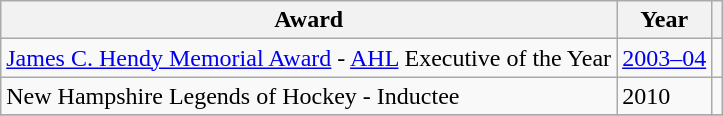<table class="wikitable">
<tr>
<th>Award</th>
<th>Year</th>
<th></th>
</tr>
<tr>
<td><a href='#'>James C. Hendy Memorial Award</a> - <a href='#'>AHL</a> Executive of the Year</td>
<td><a href='#'>2003–04</a></td>
<td></td>
</tr>
<tr>
<td>New Hampshire Legends of Hockey - Inductee</td>
<td>2010</td>
<td></td>
</tr>
<tr>
</tr>
</table>
